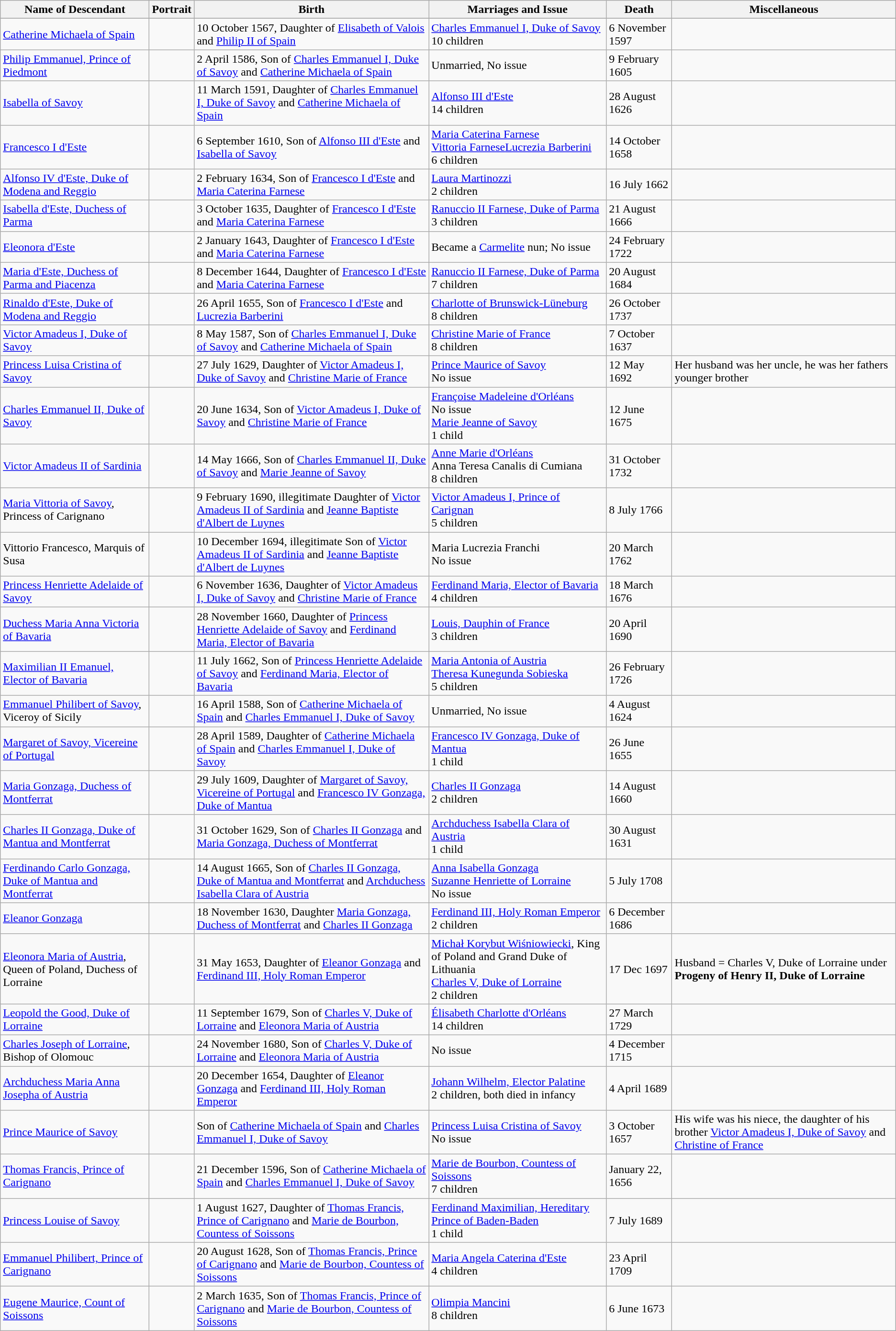<table class="wikitable">
<tr ->
<th>Name of Descendant</th>
<th>Portrait</th>
<th>Birth</th>
<th>Marriages and Issue</th>
<th>Death</th>
<th>Miscellaneous</th>
</tr>
<tr ->
</tr>
<tr>
<td><a href='#'>Catherine Michaela of Spain</a></td>
<td></td>
<td>10 October 1567, Daughter of <a href='#'>Elisabeth of Valois</a> and <a href='#'>Philip II of Spain</a></td>
<td><a href='#'>Charles Emmanuel I, Duke of Savoy</a><br> 10 children</td>
<td>6 November 1597</td>
<td></td>
</tr>
<tr>
<td><a href='#'>Philip Emmanuel, Prince of Piedmont</a></td>
<td></td>
<td>2 April 1586, Son of <a href='#'>Charles Emmanuel I, Duke of Savoy</a> and <a href='#'>Catherine Michaela of Spain</a></td>
<td>Unmarried, No issue</td>
<td>9 February 1605</td>
<td></td>
</tr>
<tr>
<td><a href='#'>Isabella of Savoy</a></td>
<td></td>
<td>11 March 1591, Daughter of <a href='#'>Charles Emmanuel I, Duke of Savoy</a> and <a href='#'>Catherine Michaela of Spain</a></td>
<td><a href='#'>Alfonso III d'Este</a><br>14 children</td>
<td>28 August 1626</td>
<td></td>
</tr>
<tr>
<td><a href='#'>Francesco I d'Este</a></td>
<td></td>
<td>6 September 1610, Son of <a href='#'>Alfonso III d'Este</a> and <a href='#'>Isabella of Savoy</a></td>
<td><a href='#'>Maria Caterina Farnese</a><br><a href='#'>Vittoria Farnese</a><a href='#'>Lucrezia Barberini</a><br>6 children<br></td>
<td>14 October 1658</td>
<td></td>
</tr>
<tr>
<td><a href='#'>Alfonso IV d'Este, Duke of Modena and Reggio</a></td>
<td></td>
<td>2 February 1634, Son of <a href='#'>Francesco I d'Este</a> and <a href='#'>Maria Caterina Farnese</a></td>
<td><a href='#'>Laura Martinozzi</a><br>2 children</td>
<td>16 July 1662</td>
<td></td>
</tr>
<tr>
<td><a href='#'>Isabella d'Este, Duchess of Parma</a></td>
<td></td>
<td>3 October 1635, Daughter of <a href='#'>Francesco I d'Este</a> and <a href='#'>Maria Caterina Farnese</a></td>
<td><a href='#'>Ranuccio II Farnese, Duke of Parma</a><br>3 children</td>
<td>21 August 1666</td>
<td></td>
</tr>
<tr>
<td><a href='#'>Eleonora d'Este</a></td>
<td></td>
<td>2 January 1643, Daughter of <a href='#'>Francesco I d'Este</a> and <a href='#'>Maria Caterina Farnese</a></td>
<td>Became a <a href='#'>Carmelite</a> nun; No issue</td>
<td>24 February 1722</td>
<td></td>
</tr>
<tr>
<td><a href='#'>Maria d'Este, Duchess of Parma and Piacenza</a></td>
<td></td>
<td>8 December 1644, Daughter of <a href='#'>Francesco I d'Este</a> and <a href='#'>Maria Caterina Farnese</a></td>
<td><a href='#'>Ranuccio II Farnese, Duke of Parma</a><br>7 children</td>
<td>20 August 1684</td>
<td></td>
</tr>
<tr>
<td><a href='#'>Rinaldo d'Este, Duke of Modena and Reggio</a></td>
<td></td>
<td>26 April 1655, Son of <a href='#'>Francesco I d'Este</a> and <a href='#'>Lucrezia Barberini</a></td>
<td><a href='#'>Charlotte of Brunswick-Lüneburg</a><br>8 children</td>
<td>26 October 1737</td>
<td></td>
</tr>
<tr>
<td><a href='#'>Victor Amadeus I, Duke of Savoy</a></td>
<td></td>
<td>8 May 1587, Son of <a href='#'>Charles Emmanuel I, Duke of Savoy</a> and <a href='#'>Catherine Michaela of Spain</a></td>
<td><a href='#'>Christine Marie of France</a><br>8 children</td>
<td>7 October 1637</td>
<td></td>
</tr>
<tr>
<td><a href='#'>Princess Luisa Cristina of Savoy</a></td>
<td></td>
<td>27 July 1629, Daughter of <a href='#'>Victor Amadeus I, Duke of Savoy</a> and <a href='#'>Christine Marie of France</a></td>
<td><a href='#'>Prince Maurice of Savoy</a><br>No issue</td>
<td>12 May 1692</td>
<td>Her husband was her uncle, he was her fathers younger brother</td>
</tr>
<tr>
<td><a href='#'>Charles Emmanuel II, Duke of Savoy</a></td>
<td></td>
<td>20 June 1634, Son of <a href='#'>Victor Amadeus I, Duke of Savoy</a> and <a href='#'>Christine Marie of France</a></td>
<td><a href='#'>Françoise Madeleine d'Orléans</a><br>No issue<br><a href='#'>Marie Jeanne of Savoy</a><br>1 child</td>
<td>12 June 1675</td>
<td></td>
</tr>
<tr>
<td><a href='#'>Victor Amadeus II of Sardinia</a></td>
<td></td>
<td>14 May 1666, Son of <a href='#'>Charles Emmanuel II, Duke of Savoy</a> and <a href='#'>Marie Jeanne of Savoy</a></td>
<td><a href='#'>Anne Marie d'Orléans</a><br>Anna Teresa Canalis di Cumiana<br>8 children</td>
<td>31 October 1732</td>
<td></td>
</tr>
<tr>
<td><a href='#'>Maria Vittoria of Savoy</a>, Princess of Carignano</td>
<td></td>
<td>9 February 1690, illegitimate Daughter of <a href='#'>Victor Amadeus II of Sardinia</a> and <a href='#'>Jeanne Baptiste d'Albert de Luynes</a></td>
<td><a href='#'>Victor Amadeus I, Prince of Carignan</a><br>5 children</td>
<td>8 July 1766</td>
<td></td>
</tr>
<tr>
<td>Vittorio Francesco, Marquis of Susa</td>
<td></td>
<td>10 December 1694, illegitimate Son of <a href='#'>Victor Amadeus II of Sardinia</a> and <a href='#'>Jeanne Baptiste d'Albert de Luynes</a></td>
<td>Maria Lucrezia Franchi<br>No issue</td>
<td>20 March 1762</td>
<td></td>
</tr>
<tr>
<td><a href='#'>Princess Henriette Adelaide of Savoy</a></td>
<td></td>
<td>6 November 1636, Daughter of <a href='#'>Victor Amadeus I, Duke of Savoy</a> and <a href='#'>Christine Marie of France</a></td>
<td><a href='#'>Ferdinand Maria, Elector of Bavaria</a><br>4 children</td>
<td>18 March 1676</td>
<td></td>
</tr>
<tr>
<td><a href='#'>Duchess Maria Anna Victoria of Bavaria</a></td>
<td></td>
<td>28 November 1660, Daughter of <a href='#'>Princess Henriette Adelaide of Savoy</a> and <a href='#'>Ferdinand Maria, Elector of Bavaria</a></td>
<td><a href='#'>Louis, Dauphin of France</a><br>3 children</td>
<td>20 April 1690</td>
<td></td>
</tr>
<tr>
<td><a href='#'>Maximilian II Emanuel, Elector of Bavaria</a></td>
<td></td>
<td>11 July 1662, Son of <a href='#'>Princess Henriette Adelaide of Savoy</a> and <a href='#'>Ferdinand Maria, Elector of Bavaria</a></td>
<td><a href='#'>Maria Antonia of Austria</a><br><a href='#'>Theresa Kunegunda Sobieska</a><br>5 children</td>
<td>26 February 1726</td>
<td></td>
</tr>
<tr>
<td><a href='#'>Emmanuel Philibert of Savoy</a>, Viceroy of Sicily</td>
<td></td>
<td>16 April 1588, Son of <a href='#'>Catherine Michaela of Spain</a> and <a href='#'>Charles Emmanuel I, Duke of Savoy</a></td>
<td>Unmarried, No issue</td>
<td>4 August 1624</td>
<td></td>
</tr>
<tr>
<td><a href='#'>Margaret of Savoy, Vicereine of Portugal</a></td>
<td></td>
<td>28 April 1589, Daughter of <a href='#'>Catherine Michaela of Spain</a> and <a href='#'>Charles Emmanuel I, Duke of Savoy</a></td>
<td><a href='#'>Francesco IV Gonzaga, Duke of Mantua</a><br>1 child</td>
<td>26 June 1655</td>
<td></td>
</tr>
<tr>
<td><a href='#'>Maria Gonzaga, Duchess of Montferrat</a></td>
<td></td>
<td>29 July 1609, Daughter of <a href='#'>Margaret of Savoy, Vicereine of Portugal</a> and <a href='#'>Francesco IV Gonzaga, Duke of Mantua</a></td>
<td><a href='#'>Charles II Gonzaga</a><br>2 children</td>
<td>14 August 1660</td>
<td></td>
</tr>
<tr>
<td><a href='#'>Charles II Gonzaga, Duke of Mantua and Montferrat</a></td>
<td></td>
<td>31 October 1629, Son of <a href='#'>Charles II Gonzaga</a> and <a href='#'>Maria Gonzaga, Duchess of Montferrat</a></td>
<td><a href='#'>Archduchess Isabella Clara of Austria</a><br>1 child</td>
<td>30 August 1631</td>
<td></td>
</tr>
<tr>
<td><a href='#'>Ferdinando Carlo Gonzaga, Duke of Mantua and Montferrat</a></td>
<td></td>
<td>14 August 1665, Son of <a href='#'>Charles II Gonzaga, Duke of Mantua and Montferrat</a> and <a href='#'>Archduchess Isabella Clara of Austria</a></td>
<td><a href='#'>Anna Isabella Gonzaga</a><br><a href='#'>Suzanne Henriette of Lorraine</a><br>No issue</td>
<td>5 July 1708</td>
<td></td>
</tr>
<tr>
<td><a href='#'>Eleanor Gonzaga</a></td>
<td></td>
<td>18 November 1630, Daughter <a href='#'>Maria Gonzaga, Duchess of Montferrat</a> and <a href='#'>Charles II Gonzaga</a></td>
<td><a href='#'>Ferdinand III, Holy Roman Emperor</a><br>2 children</td>
<td>6 December 1686</td>
<td></td>
</tr>
<tr>
<td><a href='#'>Eleonora Maria of Austria</a>, Queen of Poland, Duchess of Lorraine</td>
<td></td>
<td>31 May 1653, Daughter of <a href='#'>Eleanor Gonzaga</a> and <a href='#'>Ferdinand III, Holy Roman Emperor</a></td>
<td><a href='#'>Michał Korybut Wiśniowiecki</a>, King of Poland and Grand Duke of Lithuania <br><a href='#'>Charles V, Duke of Lorraine</a><br>2 children</td>
<td>17 Dec 1697</td>
<td>Husband = Charles V, Duke of Lorraine under <strong>Progeny of Henry II, Duke of Lorraine</strong></td>
</tr>
<tr>
<td><a href='#'>Leopold the Good, Duke of Lorraine</a></td>
<td></td>
<td>11 September 1679, Son of <a href='#'>Charles V, Duke of Lorraine</a> and <a href='#'>Eleonora Maria of Austria</a></td>
<td><a href='#'>Élisabeth Charlotte d'Orléans</a><br>14 children</td>
<td>27 March 1729</td>
<td></td>
</tr>
<tr>
<td><a href='#'>Charles Joseph of Lorraine</a>, Bishop of Olomouc</td>
<td></td>
<td>24 November 1680, Son of <a href='#'>Charles V, Duke of Lorraine</a> and <a href='#'>Eleonora Maria of Austria</a></td>
<td>No issue</td>
<td>4 December 1715</td>
<td></td>
</tr>
<tr>
<td><a href='#'>Archduchess Maria Anna Josepha of Austria</a></td>
<td></td>
<td>20 December 1654, Daughter of <a href='#'>Eleanor Gonzaga</a> and <a href='#'>Ferdinand III, Holy Roman Emperor</a></td>
<td><a href='#'>Johann Wilhelm, Elector Palatine</a><br>2 children, both died in infancy</td>
<td>4 April 1689</td>
<td></td>
</tr>
<tr>
<td><a href='#'>Prince Maurice of Savoy</a></td>
<td></td>
<td>Son of <a href='#'>Catherine Michaela of Spain</a> and <a href='#'>Charles Emmanuel I, Duke of Savoy</a></td>
<td><a href='#'>Princess Luisa Cristina of Savoy</a><br>No issue</td>
<td>3 October 1657</td>
<td>His wife was his niece, the daughter of his brother <a href='#'>Victor Amadeus I, Duke of Savoy</a> and <a href='#'>Christine of France</a></td>
</tr>
<tr>
<td><a href='#'>Thomas Francis, Prince of Carignano</a></td>
<td></td>
<td>21 December 1596, Son of <a href='#'>Catherine Michaela of Spain</a> and <a href='#'>Charles Emmanuel I, Duke of Savoy</a></td>
<td><a href='#'>Marie de Bourbon, Countess of Soissons</a><br>7 children</td>
<td>January 22, 1656</td>
<td></td>
</tr>
<tr>
<td><a href='#'>Princess Louise of Savoy</a></td>
<td></td>
<td>1 August 1627, Daughter of <a href='#'>Thomas Francis, Prince of Carignano</a> and <a href='#'>Marie de Bourbon, Countess of Soissons</a></td>
<td><a href='#'>Ferdinand Maximilian, Hereditary Prince of Baden-Baden</a><br>1 child</td>
<td>7 July 1689</td>
<td></td>
</tr>
<tr>
<td><a href='#'>Emmanuel Philibert, Prince of Carignano</a></td>
<td></td>
<td>20 August 1628, Son of <a href='#'>Thomas Francis, Prince of Carignano</a> and <a href='#'>Marie de Bourbon, Countess of Soissons</a></td>
<td><a href='#'>Maria Angela Caterina d'Este</a><br>4 children</td>
<td>23 April 1709</td>
<td></td>
</tr>
<tr>
<td><a href='#'>Eugene Maurice, Count of Soissons</a></td>
<td></td>
<td>2 March 1635, Son of <a href='#'>Thomas Francis, Prince of Carignano</a> and <a href='#'>Marie de Bourbon, Countess of Soissons</a></td>
<td><a href='#'>Olimpia Mancini</a><br>8 children</td>
<td>6 June 1673</td>
<td></td>
</tr>
</table>
